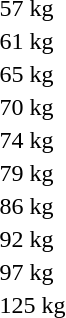<table>
<tr>
<td rowspan=2>57 kg<br></td>
<td rowspan=2></td>
<td rowspan=2></td>
<td></td>
</tr>
<tr>
<td></td>
</tr>
<tr>
<td rowspan=2>61 kg<br></td>
<td rowspan=2></td>
<td rowspan=2></td>
<td></td>
</tr>
<tr>
<td></td>
</tr>
<tr>
<td rowspan=2>65 kg<br></td>
<td rowspan=2></td>
<td rowspan=2></td>
<td></td>
</tr>
<tr>
<td></td>
</tr>
<tr>
<td rowspan=2>70 kg<br></td>
<td rowspan=2></td>
<td rowspan=2></td>
<td></td>
</tr>
<tr>
<td></td>
</tr>
<tr>
<td rowspan=2>74 kg<br></td>
<td rowspan=2></td>
<td rowspan=2></td>
<td></td>
</tr>
<tr>
<td></td>
</tr>
<tr>
<td rowspan=2>79 kg<br></td>
<td rowspan=2></td>
<td rowspan=2></td>
<td></td>
</tr>
<tr>
<td></td>
</tr>
<tr>
<td rowspan=2>86 kg<br></td>
<td rowspan=2></td>
<td rowspan=2></td>
<td></td>
</tr>
<tr>
<td></td>
</tr>
<tr>
<td rowspan=2>92 kg<br></td>
<td rowspan=2></td>
<td rowspan=2></td>
<td></td>
</tr>
<tr>
<td></td>
</tr>
<tr>
<td rowspan=2>97 kg<br></td>
<td rowspan=2></td>
<td rowspan=2></td>
<td></td>
</tr>
<tr>
<td></td>
</tr>
<tr>
<td rowspan=2>125 kg<br></td>
<td rowspan=2></td>
<td rowspan=2></td>
<td></td>
</tr>
<tr>
<td></td>
</tr>
</table>
